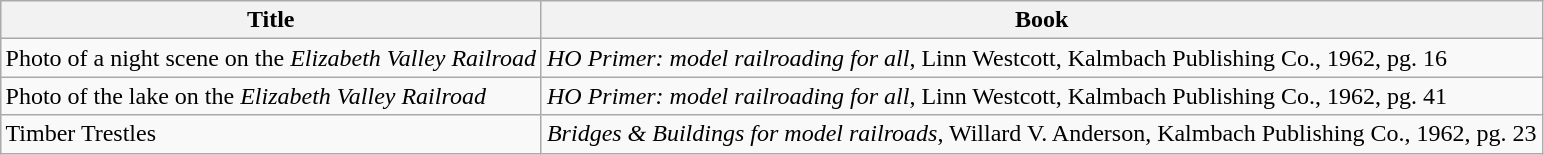<table class="wikitable" style="margin-left: auto; margin-right: auto; border: none;">
<tr>
<th>Title</th>
<th>Book</th>
</tr>
<tr>
<td>Photo of a night scene on the <em>Elizabeth Valley Railroad</em></td>
<td><em>HO Primer: model railroading for all</em>, Linn Westcott, Kalmbach Publishing Co., 1962, pg. 16</td>
</tr>
<tr>
<td>Photo of the lake on the <em>Elizabeth Valley Railroad</em></td>
<td><em>HO Primer: model railroading for all</em>, Linn Westcott, Kalmbach Publishing Co., 1962, pg. 41</td>
</tr>
<tr>
<td>Timber Trestles</td>
<td><em>Bridges & Buildings for model railroads</em>, Willard V. Anderson, Kalmbach Publishing Co., 1962, pg. 23</td>
</tr>
</table>
